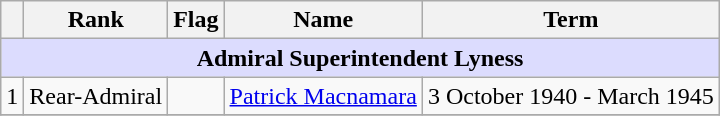<table class="wikitable">
<tr>
<th></th>
<th>Rank</th>
<th>Flag</th>
<th>Name</th>
<th>Term</th>
</tr>
<tr>
<td colspan="5" align="center" style="background:#dcdcfe;"><strong>Admiral Superintendent Lyness</strong></td>
</tr>
<tr>
<td>1</td>
<td>Rear-Admiral</td>
<td></td>
<td><a href='#'>Patrick Macnamara</a></td>
<td>3 October 1940 - March 1945</td>
</tr>
<tr>
</tr>
</table>
